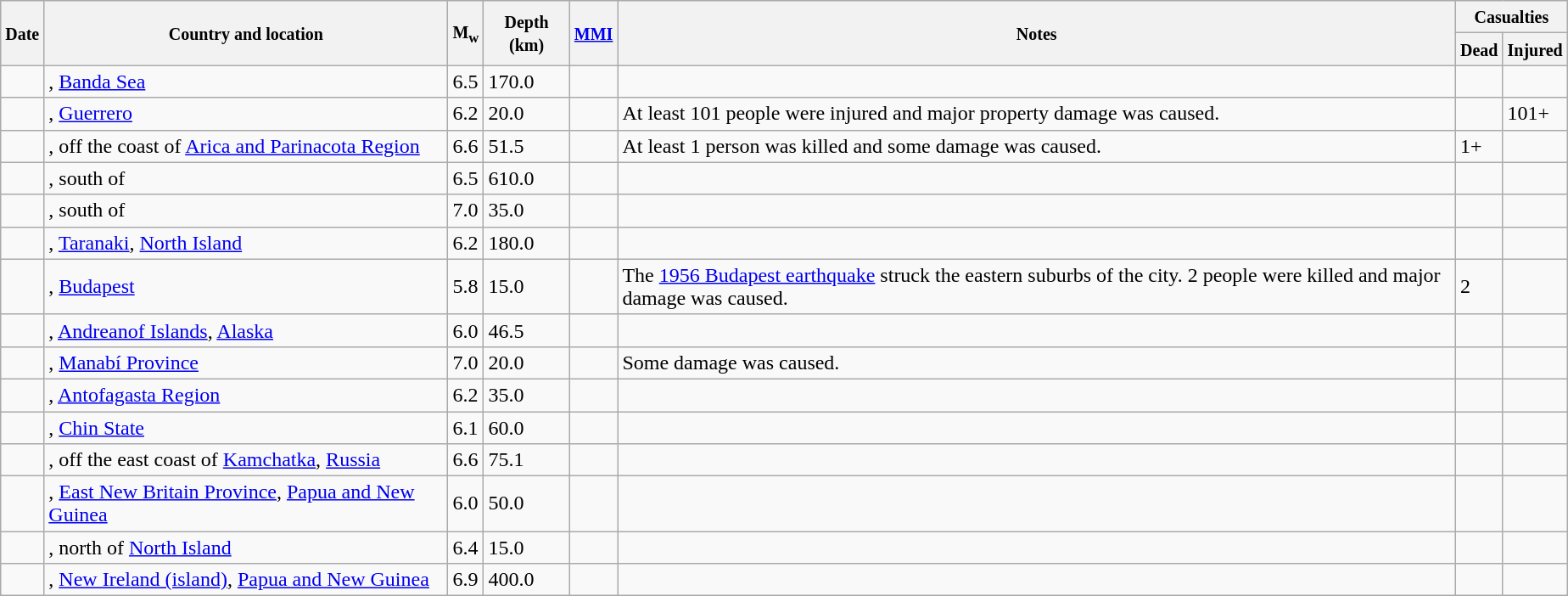<table class="wikitable sortable sort-under" style="border:1px black; margin-left:1em;">
<tr>
<th rowspan="2"><small>Date</small></th>
<th rowspan="2" style="width: 310px"><small>Country and location</small></th>
<th rowspan="2"><small>M<sub>w</sub></small></th>
<th rowspan="2"><small>Depth (km)</small></th>
<th rowspan="2"><small><a href='#'>MMI</a></small></th>
<th rowspan="2" class="unsortable"><small>Notes</small></th>
<th colspan="2"><small>Casualties</small></th>
</tr>
<tr>
<th><small>Dead</small></th>
<th><small>Injured</small></th>
</tr>
<tr>
<td></td>
<td>, <a href='#'>Banda Sea</a></td>
<td>6.5</td>
<td>170.0</td>
<td></td>
<td></td>
<td></td>
<td></td>
</tr>
<tr>
<td></td>
<td>, <a href='#'>Guerrero</a></td>
<td>6.2</td>
<td>20.0</td>
<td></td>
<td>At least 101 people were injured and major property damage was caused.</td>
<td></td>
<td>101+</td>
</tr>
<tr>
<td></td>
<td>, off the coast of <a href='#'>Arica and Parinacota Region</a></td>
<td>6.6</td>
<td>51.5</td>
<td></td>
<td>At least 1 person was killed and some damage was caused.</td>
<td>1+</td>
<td></td>
</tr>
<tr>
<td></td>
<td>, south of</td>
<td>6.5</td>
<td>610.0</td>
<td></td>
<td></td>
<td></td>
<td></td>
</tr>
<tr>
<td></td>
<td>, south of</td>
<td>7.0</td>
<td>35.0</td>
<td></td>
<td></td>
<td></td>
<td></td>
</tr>
<tr>
<td></td>
<td>, <a href='#'>Taranaki</a>, <a href='#'>North Island</a></td>
<td>6.2</td>
<td>180.0</td>
<td></td>
<td></td>
<td></td>
<td></td>
</tr>
<tr>
<td></td>
<td>, <a href='#'>Budapest</a></td>
<td>5.8</td>
<td>15.0</td>
<td></td>
<td>The <a href='#'>1956 Budapest earthquake</a> struck the eastern suburbs of the city. 2 people were killed and major damage was caused.</td>
<td>2</td>
<td></td>
</tr>
<tr>
<td></td>
<td>, <a href='#'>Andreanof Islands</a>, <a href='#'>Alaska</a></td>
<td>6.0</td>
<td>46.5</td>
<td></td>
<td></td>
<td></td>
<td></td>
</tr>
<tr>
<td></td>
<td>, <a href='#'>Manabí Province</a></td>
<td>7.0</td>
<td>20.0</td>
<td></td>
<td>Some damage was caused.</td>
<td></td>
<td></td>
</tr>
<tr>
<td></td>
<td>, <a href='#'>Antofagasta Region</a></td>
<td>6.2</td>
<td>35.0</td>
<td></td>
<td></td>
<td></td>
<td></td>
</tr>
<tr>
<td></td>
<td>, <a href='#'>Chin State</a></td>
<td>6.1</td>
<td>60.0</td>
<td></td>
<td></td>
<td></td>
<td></td>
</tr>
<tr>
<td></td>
<td>, off the east coast of <a href='#'>Kamchatka</a>, <a href='#'>Russia</a></td>
<td>6.6</td>
<td>75.1</td>
<td></td>
<td></td>
<td></td>
<td></td>
</tr>
<tr>
<td></td>
<td>, <a href='#'>East New Britain Province</a>, <a href='#'>Papua and New Guinea</a></td>
<td>6.0</td>
<td>50.0</td>
<td></td>
<td></td>
<td></td>
<td></td>
</tr>
<tr>
<td></td>
<td>, north of <a href='#'>North Island</a></td>
<td>6.4</td>
<td>15.0</td>
<td></td>
<td></td>
<td></td>
<td></td>
</tr>
<tr>
<td></td>
<td>, <a href='#'>New Ireland (island)</a>, <a href='#'>Papua and New Guinea</a></td>
<td>6.9</td>
<td>400.0</td>
<td></td>
<td></td>
<td></td>
<td></td>
</tr>
</table>
